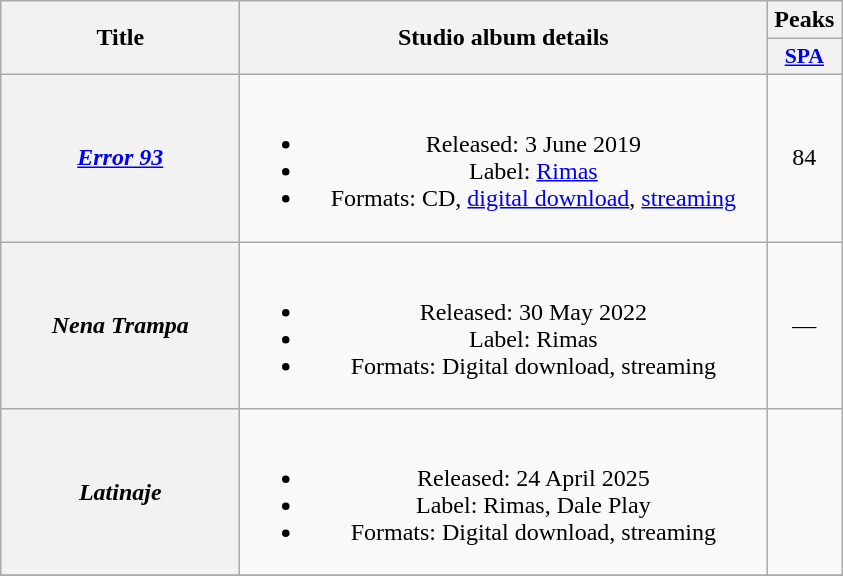<table class="wikitable plainrowheaders" style="text-align:center;">
<tr>
<th scope="col" rowspan="2" style="width:9.5em;">Title</th>
<th scope="col" rowspan="2" style="width:21.5em;">Studio album details</th>
<th scope="col" colspan="1">Peaks</th>
</tr>
<tr>
<th scope="col" style="width:3em;font-size:90%;"><a href='#'>SPA</a><br></th>
</tr>
<tr>
<th scope="row"><em><a href='#'>Error 93</a></em></th>
<td><br><ul><li>Released: 3 June 2019</li><li>Label: <a href='#'>Rimas</a></li><li>Formats: CD, <a href='#'>digital download</a>, <a href='#'>streaming</a></li></ul></td>
<td>84</td>
</tr>
<tr>
<th scope="row"><em>Nena Trampa</em></th>
<td><br><ul><li>Released: 30 May 2022</li><li>Label: Rimas</li><li>Formats: Digital download, streaming</li></ul></td>
<td>—</td>
</tr>
<tr>
<th scope="row"><em>Latinaje</em></th>
<td><br><ul><li>Released: 24 April 2025</li><li>Label: Rimas, Dale Play</li><li>Formats: Digital download, streaming</li></ul></td>
<td></td>
</tr>
<tr>
</tr>
</table>
